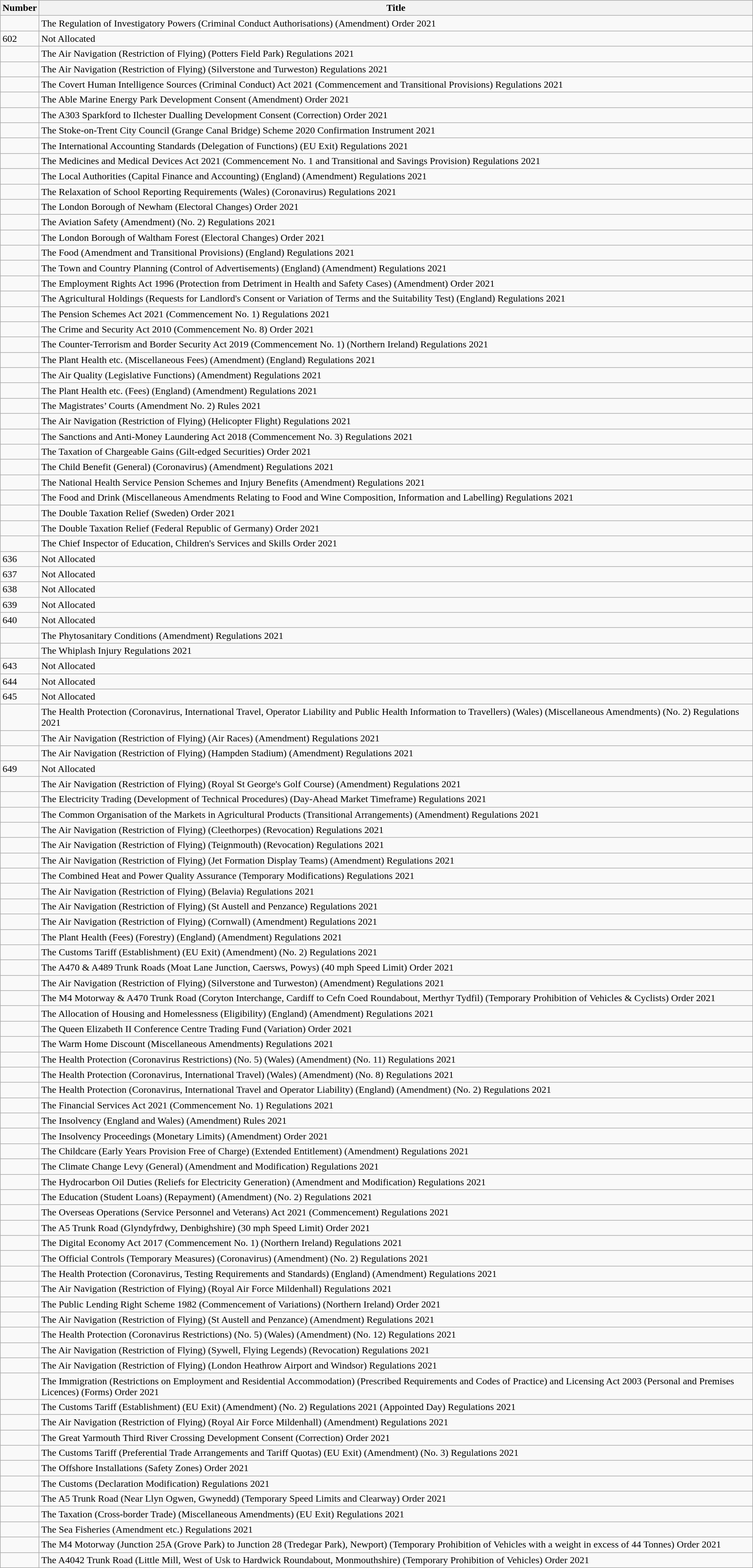<table class="wikitable collapsible">
<tr>
<th>Number</th>
<th>Title</th>
</tr>
<tr>
<td></td>
<td>The Regulation of Investigatory Powers (Criminal Conduct Authorisations) (Amendment) Order 2021</td>
</tr>
<tr>
<td>602</td>
<td>Not Allocated</td>
</tr>
<tr>
<td></td>
<td>The Air Navigation (Restriction of Flying) (Potters Field Park) Regulations 2021</td>
</tr>
<tr>
<td></td>
<td>The Air Navigation (Restriction of Flying) (Silverstone and Turweston) Regulations 2021</td>
</tr>
<tr>
<td></td>
<td>The Covert Human Intelligence Sources (Criminal Conduct) Act 2021 (Commencement and Transitional Provisions) Regulations 2021</td>
</tr>
<tr>
<td></td>
<td>The Able Marine Energy Park Development Consent (Amendment) Order 2021</td>
</tr>
<tr>
<td></td>
<td>The A303 Sparkford to Ilchester Dualling Development Consent (Correction) Order 2021</td>
</tr>
<tr>
<td></td>
<td>The Stoke-on-Trent City Council (Grange Canal Bridge) Scheme 2020 Confirmation Instrument 2021</td>
</tr>
<tr>
<td></td>
<td>The International Accounting Standards (Delegation of Functions) (EU Exit) Regulations 2021</td>
</tr>
<tr>
<td></td>
<td>The Medicines and Medical Devices Act 2021 (Commencement No. 1 and Transitional and Savings Provision) Regulations 2021</td>
</tr>
<tr>
<td></td>
<td>The Local Authorities (Capital Finance and Accounting) (England) (Amendment) Regulations 2021</td>
</tr>
<tr>
<td></td>
<td>The Relaxation of School Reporting Requirements (Wales) (Coronavirus) Regulations 2021</td>
</tr>
<tr>
<td></td>
<td>The London Borough of Newham (Electoral Changes) Order 2021</td>
</tr>
<tr>
<td></td>
<td>The Aviation Safety (Amendment) (No. 2) Regulations 2021</td>
</tr>
<tr>
<td></td>
<td>The London Borough of Waltham Forest (Electoral Changes) Order 2021</td>
</tr>
<tr>
<td></td>
<td>The Food (Amendment and Transitional Provisions) (England) Regulations 2021</td>
</tr>
<tr>
<td></td>
<td>The Town and Country Planning (Control of Advertisements) (England) (Amendment) Regulations 2021</td>
</tr>
<tr>
<td></td>
<td>The Employment Rights Act 1996 (Protection from Detriment in Health and Safety Cases) (Amendment) Order 2021</td>
</tr>
<tr>
<td></td>
<td>The Agricultural Holdings (Requests for Landlord's Consent or Variation of Terms and the Suitability Test) (England) Regulations 2021</td>
</tr>
<tr>
<td></td>
<td>The Pension Schemes Act 2021 (Commencement No. 1) Regulations 2021</td>
</tr>
<tr>
<td></td>
<td>The Crime and Security Act 2010 (Commencement No. 8) Order 2021</td>
</tr>
<tr>
<td></td>
<td>The Counter-Terrorism and Border Security Act 2019 (Commencement No. 1) (Northern Ireland) Regulations 2021</td>
</tr>
<tr>
<td></td>
<td>The Plant Health etc. (Miscellaneous Fees) (Amendment) (England) Regulations 2021</td>
</tr>
<tr>
<td></td>
<td>The Air Quality (Legislative Functions) (Amendment) Regulations 2021</td>
</tr>
<tr>
<td></td>
<td>The Plant Health etc. (Fees) (England) (Amendment) Regulations 2021</td>
</tr>
<tr>
<td></td>
<td>The Magistrates’ Courts (Amendment No. 2) Rules 2021</td>
</tr>
<tr>
<td></td>
<td>The Air Navigation (Restriction of Flying) (Helicopter Flight) Regulations 2021</td>
</tr>
<tr>
<td></td>
<td>The Sanctions and Anti-Money Laundering Act 2018 (Commencement No. 3) Regulations 2021</td>
</tr>
<tr>
<td></td>
<td>The Taxation of Chargeable Gains (Gilt-edged Securities) Order 2021</td>
</tr>
<tr>
<td></td>
<td>The Child Benefit (General) (Coronavirus) (Amendment) Regulations 2021</td>
</tr>
<tr>
<td></td>
<td>The National Health Service Pension Schemes and Injury Benefits (Amendment) Regulations 2021</td>
</tr>
<tr>
<td></td>
<td>The Food and Drink (Miscellaneous Amendments Relating to Food and Wine Composition, Information and Labelling) Regulations 2021</td>
</tr>
<tr>
<td></td>
<td>The Double Taxation Relief (Sweden) Order 2021</td>
</tr>
<tr>
<td></td>
<td>The Double Taxation Relief (Federal Republic of Germany) Order 2021</td>
</tr>
<tr>
<td></td>
<td>The Chief Inspector of Education, Children's Services and Skills Order 2021</td>
</tr>
<tr>
<td>636</td>
<td>Not Allocated</td>
</tr>
<tr>
<td>637</td>
<td>Not Allocated</td>
</tr>
<tr>
<td>638</td>
<td>Not Allocated</td>
</tr>
<tr>
<td>639</td>
<td>Not Allocated</td>
</tr>
<tr>
<td>640</td>
<td>Not Allocated</td>
</tr>
<tr>
<td></td>
<td>The Phytosanitary Conditions (Amendment) Regulations 2021</td>
</tr>
<tr>
<td></td>
<td>The Whiplash Injury Regulations 2021</td>
</tr>
<tr>
<td>643</td>
<td>Not Allocated</td>
</tr>
<tr>
<td>644</td>
<td>Not Allocated</td>
</tr>
<tr>
<td>645</td>
<td>Not Allocated</td>
</tr>
<tr>
<td></td>
<td>The Health Protection (Coronavirus, International Travel, Operator Liability and Public Health Information to Travellers) (Wales) (Miscellaneous Amendments) (No. 2) Regulations 2021</td>
</tr>
<tr>
<td></td>
<td>The Air Navigation (Restriction of Flying) (Air Races) (Amendment) Regulations 2021</td>
</tr>
<tr>
<td></td>
<td>The Air Navigation (Restriction of Flying) (Hampden Stadium) (Amendment) Regulations 2021</td>
</tr>
<tr>
<td>649</td>
<td>Not Allocated</td>
</tr>
<tr>
<td></td>
<td>The Air Navigation (Restriction of Flying) (Royal St George's Golf Course) (Amendment) Regulations 2021</td>
</tr>
<tr>
<td></td>
<td>The Electricity Trading (Development of Technical Procedures) (Day-Ahead Market Timeframe) Regulations 2021</td>
</tr>
<tr>
<td></td>
<td>The Common Organisation of the Markets in Agricultural Products (Transitional Arrangements) (Amendment) Regulations 2021</td>
</tr>
<tr>
<td></td>
<td>The Air Navigation (Restriction of Flying) (Cleethorpes) (Revocation) Regulations 2021</td>
</tr>
<tr>
<td></td>
<td>The Air Navigation (Restriction of Flying) (Teignmouth) (Revocation) Regulations 2021</td>
</tr>
<tr>
<td></td>
<td>The Air Navigation (Restriction of Flying) (Jet Formation Display Teams) (Amendment) Regulations 2021</td>
</tr>
<tr>
<td></td>
<td>The Combined Heat and Power Quality Assurance (Temporary Modifications) Regulations 2021</td>
</tr>
<tr>
<td></td>
<td>The Air Navigation (Restriction of Flying) (Belavia) Regulations 2021</td>
</tr>
<tr>
<td></td>
<td>The Air Navigation (Restriction of Flying) (St Austell and Penzance) Regulations 2021</td>
</tr>
<tr>
<td></td>
<td>The Air Navigation (Restriction of Flying) (Cornwall) (Amendment) Regulations 2021</td>
</tr>
<tr>
<td></td>
<td>The Plant Health (Fees) (Forestry) (England) (Amendment) Regulations 2021</td>
</tr>
<tr>
<td></td>
<td>The Customs Tariff (Establishment) (EU Exit) (Amendment) (No. 2) Regulations 2021</td>
</tr>
<tr>
<td></td>
<td>The A470 & A489 Trunk Roads (Moat Lane Junction, Caersws, Powys) (40 mph Speed Limit) Order 2021</td>
</tr>
<tr>
<td></td>
<td>The Air Navigation (Restriction of Flying) (Silverstone and Turweston) (Amendment) Regulations 2021</td>
</tr>
<tr>
<td></td>
<td>The M4 Motorway & A470 Trunk Road (Coryton Interchange, Cardiff to Cefn Coed Roundabout, Merthyr Tydfil) (Temporary Prohibition of Vehicles & Cyclists) Order 2021</td>
</tr>
<tr>
<td></td>
<td>The Allocation of Housing and Homelessness (Eligibility) (England) (Amendment) Regulations 2021</td>
</tr>
<tr>
<td></td>
<td>The Queen Elizabeth II Conference Centre Trading Fund (Variation) Order 2021</td>
</tr>
<tr>
<td></td>
<td>The Warm Home Discount (Miscellaneous Amendments) Regulations 2021</td>
</tr>
<tr>
<td></td>
<td>The Health Protection (Coronavirus Restrictions) (No. 5) (Wales) (Amendment) (No. 11) Regulations 2021</td>
</tr>
<tr>
<td></td>
<td>The Health Protection (Coronavirus, International Travel) (Wales) (Amendment) (No. 8) Regulations 2021</td>
</tr>
<tr>
<td></td>
<td>The Health Protection (Coronavirus, International Travel and Operator Liability) (England) (Amendment) (No. 2) Regulations 2021</td>
</tr>
<tr>
<td></td>
<td>The Financial Services Act 2021 (Commencement No. 1) Regulations 2021</td>
</tr>
<tr>
<td></td>
<td>The Insolvency (England and Wales) (Amendment) Rules 2021</td>
</tr>
<tr>
<td></td>
<td>The Insolvency Proceedings (Monetary Limits) (Amendment) Order 2021</td>
</tr>
<tr>
<td></td>
<td>The Childcare (Early Years Provision Free of Charge) (Extended Entitlement) (Amendment) Regulations 2021</td>
</tr>
<tr>
<td></td>
<td>The Climate Change Levy (General) (Amendment and Modification) Regulations 2021</td>
</tr>
<tr>
<td></td>
<td>The Hydrocarbon Oil Duties (Reliefs for Electricity Generation) (Amendment and Modification) Regulations 2021</td>
</tr>
<tr>
<td></td>
<td>The Education (Student Loans) (Repayment) (Amendment) (No. 2) Regulations 2021</td>
</tr>
<tr>
<td></td>
<td>The Overseas Operations (Service Personnel and Veterans) Act 2021 (Commencement) Regulations 2021</td>
</tr>
<tr>
<td></td>
<td>The A5 Trunk Road (Glyndyfrdwy, Denbighshire) (30 mph Speed Limit) Order 2021</td>
</tr>
<tr>
<td></td>
<td>The Digital Economy Act 2017 (Commencement No. 1) (Northern Ireland) Regulations 2021</td>
</tr>
<tr>
<td></td>
<td>The Official Controls (Temporary Measures) (Coronavirus) (Amendment) (No. 2) Regulations 2021</td>
</tr>
<tr>
<td></td>
<td>The Health Protection (Coronavirus, Testing Requirements and Standards) (England) (Amendment) Regulations 2021</td>
</tr>
<tr>
<td></td>
<td>The Air Navigation (Restriction of Flying) (Royal Air Force Mildenhall) Regulations 2021</td>
</tr>
<tr>
<td></td>
<td>The Public Lending Right Scheme 1982 (Commencement of Variations) (Northern Ireland) Order 2021</td>
</tr>
<tr>
<td></td>
<td>The Air Navigation (Restriction of Flying) (St Austell and Penzance) (Amendment) Regulations 2021</td>
</tr>
<tr>
<td></td>
<td>The Health Protection (Coronavirus Restrictions) (No. 5) (Wales) (Amendment) (No. 12) Regulations 2021</td>
</tr>
<tr>
<td></td>
<td>The Air Navigation (Restriction of Flying) (Sywell, Flying Legends) (Revocation) Regulations 2021</td>
</tr>
<tr>
<td></td>
<td>The Air Navigation (Restriction of Flying) (London Heathrow Airport and Windsor) Regulations 2021</td>
</tr>
<tr>
<td></td>
<td>The Immigration (Restrictions on Employment and Residential Accommodation) (Prescribed Requirements and Codes of Practice) and Licensing Act 2003 (Personal and Premises Licences) (Forms) Order 2021</td>
</tr>
<tr>
<td></td>
<td>The Customs Tariff (Establishment) (EU Exit) (Amendment) (No. 2) Regulations 2021 (Appointed Day) Regulations 2021</td>
</tr>
<tr>
<td></td>
<td>The Air Navigation (Restriction of Flying) (Royal Air Force Mildenhall) (Amendment) Regulations 2021</td>
</tr>
<tr>
<td></td>
<td>The Great Yarmouth Third River Crossing Development Consent (Correction) Order 2021</td>
</tr>
<tr>
<td></td>
<td>The Customs Tariff (Preferential Trade Arrangements and Tariff Quotas) (EU Exit) (Amendment) (No. 3) Regulations 2021</td>
</tr>
<tr>
<td></td>
<td>The Offshore Installations (Safety Zones) Order 2021</td>
</tr>
<tr>
<td></td>
<td>The Customs (Declaration Modification) Regulations 2021</td>
</tr>
<tr>
<td></td>
<td>The A5 Trunk Road (Near Llyn Ogwen, Gwynedd) (Temporary Speed Limits and Clearway) Order 2021</td>
</tr>
<tr>
<td></td>
<td>The Taxation (Cross-border Trade) (Miscellaneous Amendments) (EU Exit) Regulations 2021</td>
</tr>
<tr>
<td></td>
<td>The Sea Fisheries (Amendment etc.) Regulations 2021</td>
</tr>
<tr>
<td></td>
<td>The M4 Motorway (Junction 25A (Grove Park) to Junction 28 (Tredegar Park), Newport) (Temporary Prohibition of Vehicles with a weight in excess of 44 Tonnes) Order 2021</td>
</tr>
<tr>
<td></td>
<td>The A4042 Trunk Road (Little Mill, West of Usk to Hardwick Roundabout, Monmouthshire) (Temporary Prohibition of Vehicles) Order 2021</td>
</tr>
</table>
